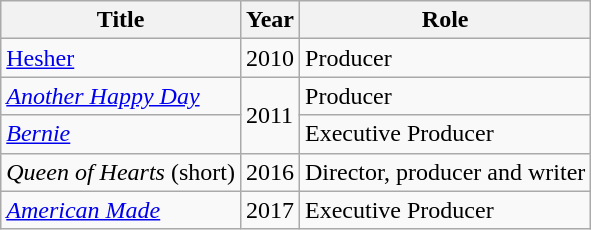<table class="wikitable sortable">
<tr>
<th>Title</th>
<th>Year</th>
<th>Role</th>
</tr>
<tr>
<td><em><a href='#'></em>Hesher<em></a></em></td>
<td>2010</td>
<td>Producer</td>
</tr>
<tr>
<td><em><a href='#'>Another Happy Day</a></em></td>
<td rowspan="2">2011</td>
<td>Producer</td>
</tr>
<tr>
<td><em><a href='#'>Bernie</a></em></td>
<td>Executive Producer</td>
</tr>
<tr>
<td><em>Queen of Hearts</em> (short)</td>
<td>2016</td>
<td>Director, producer and writer</td>
</tr>
<tr>
<td><em><a href='#'>American Made</a></em></td>
<td>2017</td>
<td>Executive Producer</td>
</tr>
</table>
